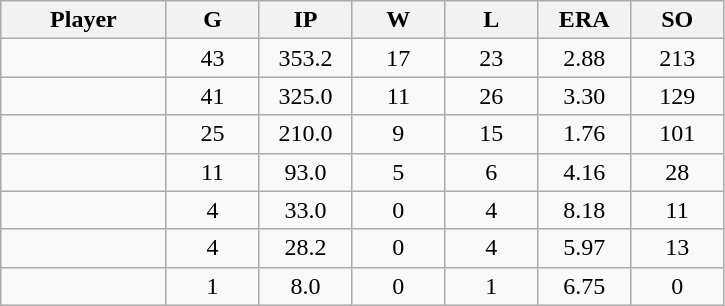<table class="wikitable sortable">
<tr>
<th bgcolor="#DDDDFF" width="16%">Player</th>
<th bgcolor="#DDDDFF" width="9%">G</th>
<th bgcolor="#DDDDFF" width="9%">IP</th>
<th bgcolor="#DDDDFF" width="9%">W</th>
<th bgcolor="#DDDDFF" width="9%">L</th>
<th bgcolor="#DDDDFF" width="9%">ERA</th>
<th bgcolor="#DDDDFF" width="9%">SO</th>
</tr>
<tr align="center">
<td></td>
<td>43</td>
<td>353.2</td>
<td>17</td>
<td>23</td>
<td>2.88</td>
<td>213</td>
</tr>
<tr align="center">
<td></td>
<td>41</td>
<td>325.0</td>
<td>11</td>
<td>26</td>
<td>3.30</td>
<td>129</td>
</tr>
<tr align="center">
<td></td>
<td>25</td>
<td>210.0</td>
<td>9</td>
<td>15</td>
<td>1.76</td>
<td>101</td>
</tr>
<tr align="center">
<td></td>
<td>11</td>
<td>93.0</td>
<td>5</td>
<td>6</td>
<td>4.16</td>
<td>28</td>
</tr>
<tr align="center">
<td></td>
<td>4</td>
<td>33.0</td>
<td>0</td>
<td>4</td>
<td>8.18</td>
<td>11</td>
</tr>
<tr align="center">
<td></td>
<td>4</td>
<td>28.2</td>
<td>0</td>
<td>4</td>
<td>5.97</td>
<td>13</td>
</tr>
<tr align="center">
<td></td>
<td>1</td>
<td>8.0</td>
<td>0</td>
<td>1</td>
<td>6.75</td>
<td>0</td>
</tr>
</table>
